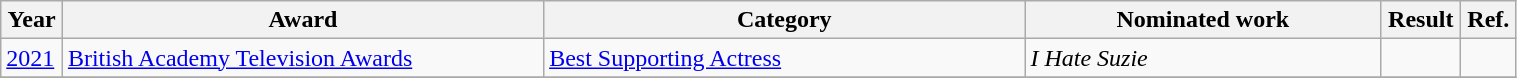<table width="80%" class="wikitable">
<tr>
<th width="10">Year</th>
<th width="300">Award</th>
<th width="300">Category</th>
<th width="220">Nominated work</th>
<th width="30">Result</th>
<th width="10">Ref.</th>
</tr>
<tr>
<td><a href='#'>2021</a></td>
<td><a href='#'>British Academy Television Awards</a></td>
<td><a href='#'>Best Supporting Actress</a></td>
<td><em>I Hate Suzie</em></td>
<td></td>
<td></td>
</tr>
<tr>
</tr>
</table>
